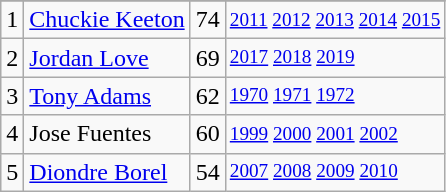<table class="wikitable">
<tr>
</tr>
<tr>
<td>1</td>
<td><a href='#'>Chuckie Keeton</a></td>
<td><abbr>74</abbr></td>
<td style="font-size:80%;"><a href='#'>2011</a> <a href='#'>2012</a> <a href='#'>2013</a> <a href='#'>2014</a> <a href='#'>2015</a></td>
</tr>
<tr>
<td>2</td>
<td><a href='#'>Jordan Love</a></td>
<td><abbr>69</abbr></td>
<td style="font-size:80%;"><a href='#'>2017</a> <a href='#'>2018</a> <a href='#'>2019</a></td>
</tr>
<tr>
<td>3</td>
<td><a href='#'>Tony Adams</a></td>
<td><abbr>62</abbr></td>
<td style="font-size:80%;"><a href='#'>1970</a> <a href='#'>1971</a> <a href='#'>1972</a></td>
</tr>
<tr>
<td>4</td>
<td>Jose Fuentes</td>
<td><abbr>60</abbr></td>
<td style="font-size:80%;"><a href='#'>1999</a> <a href='#'>2000</a> <a href='#'>2001</a> <a href='#'>2002</a></td>
</tr>
<tr>
<td>5</td>
<td><a href='#'>Diondre Borel</a></td>
<td><abbr>54</abbr></td>
<td style="font-size:80%;"><a href='#'>2007</a> <a href='#'>2008</a> <a href='#'>2009</a> <a href='#'>2010</a></td>
</tr>
</table>
